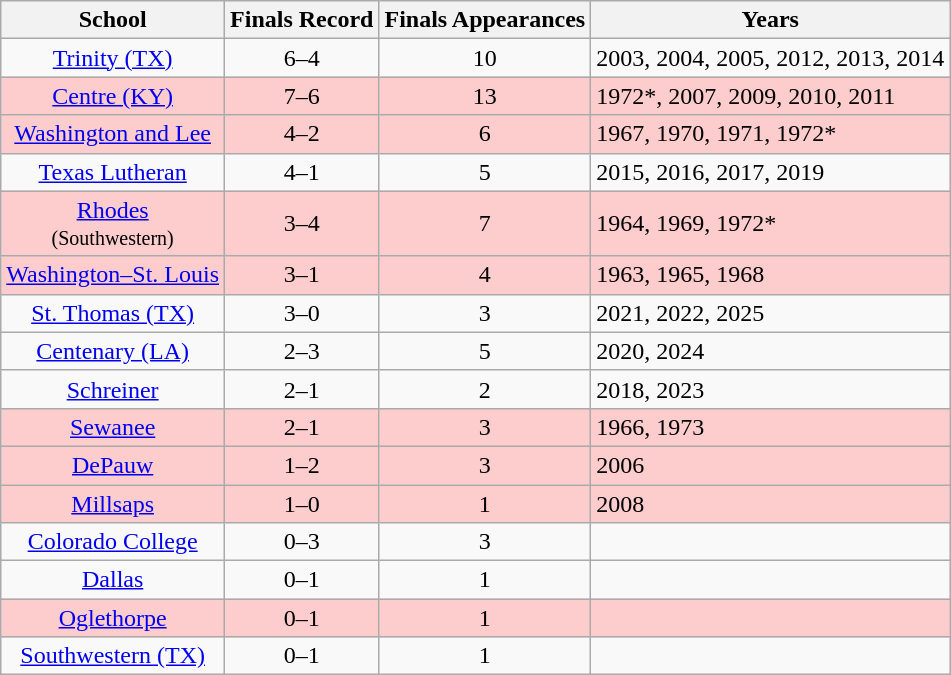<table class="wikitable sortable" style="text-align:center;">
<tr>
<th>School</th>
<th>Finals Record</th>
<th>Finals Appearances</th>
<th class=unsortable>Years</th>
</tr>
<tr>
<td><a href='#'>Trinity (TX)</a></td>
<td>6–4</td>
<td>10</td>
<td align=left>2003, 2004, 2005, 2012, 2013, 2014</td>
</tr>
<tr bgcolor=#fdcccc>
<td><a href='#'>Centre (KY)</a></td>
<td>7–6</td>
<td>13</td>
<td align=left>1972*, 2007, 2009, 2010, 2011</td>
</tr>
<tr bgcolor=#fdcccc>
<td><a href='#'>Washington and Lee</a></td>
<td>4–2</td>
<td>6</td>
<td align=left>1967, 1970, 1971, 1972*</td>
</tr>
<tr>
<td><a href='#'>Texas Lutheran</a></td>
<td>4–1</td>
<td>5</td>
<td align=left>2015, 2016, 2017, 2019</td>
</tr>
<tr bgcolor=#fdcccc>
<td><a href='#'>Rhodes</a><br><small>(Southwestern)</small></td>
<td>3–4</td>
<td>7</td>
<td align=left>1964, 1969, 1972*</td>
</tr>
<tr bgcolor=#fdcccc>
<td><a href='#'>Washington–St. Louis</a></td>
<td>3–1</td>
<td>4</td>
<td align=left>1963, 1965, 1968</td>
</tr>
<tr>
<td><a href='#'>St. Thomas (TX)</a></td>
<td>3–0</td>
<td>3</td>
<td align=left>2021, 2022, 2025</td>
</tr>
<tr>
<td><a href='#'>Centenary (LA)</a></td>
<td>2–3</td>
<td>5</td>
<td align=left>2020, 2024</td>
</tr>
<tr>
<td><a href='#'>Schreiner</a></td>
<td>2–1</td>
<td>2</td>
<td align=left>2018, 2023</td>
</tr>
<tr bgcolor=#fdcccc>
<td><a href='#'>Sewanee</a></td>
<td>2–1</td>
<td>3</td>
<td align=left>1966, 1973</td>
</tr>
<tr bgcolor=#fdcccc>
<td><a href='#'>DePauw</a></td>
<td>1–2</td>
<td>3</td>
<td align=left>2006</td>
</tr>
<tr bgcolor=#fdcccc>
<td><a href='#'>Millsaps</a></td>
<td>1–0</td>
<td>1</td>
<td align=left>2008</td>
</tr>
<tr>
<td><a href='#'>Colorado College</a></td>
<td>0–3</td>
<td>3</td>
<td align=left></td>
</tr>
<tr>
<td><a href='#'>Dallas</a></td>
<td>0–1</td>
<td>1</td>
<td align=left></td>
</tr>
<tr bgcolor=#fdcccc>
<td><a href='#'>Oglethorpe</a></td>
<td>0–1</td>
<td>1</td>
<td align=left></td>
</tr>
<tr>
<td><a href='#'>Southwestern (TX)</a></td>
<td>0–1</td>
<td>1</td>
<td align=left></td>
</tr>
</table>
